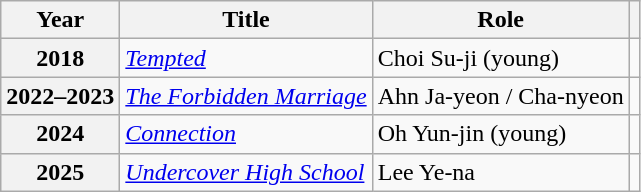<table class="wikitable plainrowheaders">
<tr>
<th scope="col">Year</th>
<th scope="col">Title</th>
<th scope="col">Role</th>
<th scope="col" class="unsortable"></th>
</tr>
<tr>
<th scope="row">2018</th>
<td><em><a href='#'>Tempted</a></em></td>
<td>Choi Su-ji (young)</td>
<td style="text-align:center"></td>
</tr>
<tr>
<th scope="row">2022–2023</th>
<td><em><a href='#'>The Forbidden Marriage</a></em></td>
<td>Ahn Ja-yeon / Cha-nyeon</td>
<td style="text-align:center"></td>
</tr>
<tr>
<th scope="row">2024</th>
<td><em><a href='#'>Connection</a></em></td>
<td>Oh Yun-jin (young)</td>
<td style="text-align:center"></td>
</tr>
<tr>
<th scope="row">2025</th>
<td><em><a href='#'>Undercover High School</a></em></td>
<td>Lee Ye-na</td>
<td style="text-align:center"></td>
</tr>
</table>
